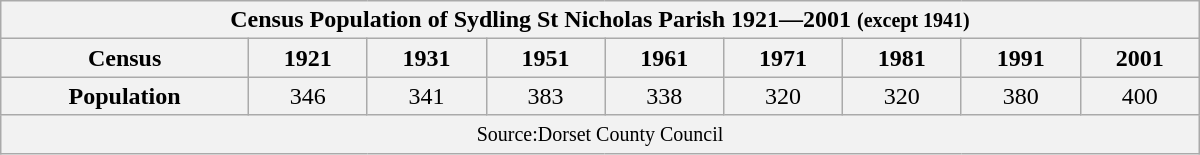<table class="wikitable" style="width:800px;">
<tr>
<th colspan= "15" style="background:; color:"><span>Census Population of Sydling St Nicholas Parish 1921—2001 <small>(except 1941)</small></span></th>
</tr>
<tr style="text-align:center;">
<th style="background:; color: height:15px;">Census</th>
<th style="background:;">1921</th>
<th style="background:;">1931</th>
<th style="background:;">1951</th>
<th style="background:;">1961</th>
<th style="background:;">1971</th>
<th style="background:;">1981</th>
<th style="background:;">1991</th>
<th style="background:;">2001</th>
</tr>
<tr style="text-align:center;">
<th style="background:; color: height:15px;">Population</th>
<td style="background:#F2F2F2;">346</td>
<td style="background:#F2F2F2;">341</td>
<td style="background:#F2F2F2;">383</td>
<td style="background:#F2F2F2;">338</td>
<td style="background:#F2F2F2;">320</td>
<td style="background:#F2F2F2;">320</td>
<td style="background:#F2F2F2;">380</td>
<td style="background:#F2F2F2;">400</td>
</tr>
<tr style="text-align:center;">
<td colspan="15" style="background:#F2F2F2; color: text-align:center;"><small>Source:Dorset County Council</small></td>
</tr>
</table>
